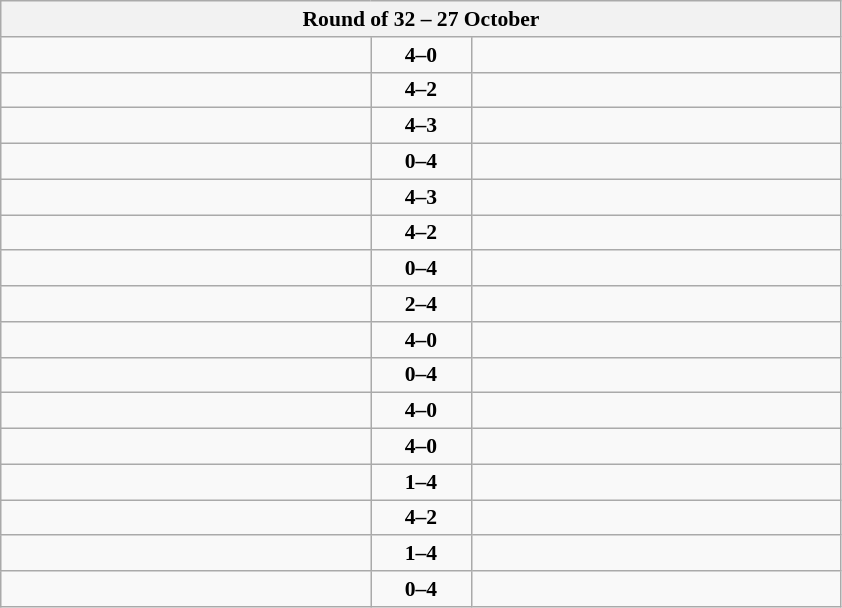<table class="wikitable" style="text-align: center; font-size:90% ">
<tr>
<th colspan=3>Round of 32 – 27 October</th>
</tr>
<tr>
<td align=left width="240"><strong></strong></td>
<td align=center width="60"><strong>4–0</strong></td>
<td align=left width="240"></td>
</tr>
<tr>
<td align=left><strong></strong></td>
<td align=center><strong>4–2</strong></td>
<td align=left></td>
</tr>
<tr>
<td align=left><strong></strong></td>
<td align=center><strong>4–3</strong></td>
<td align=left></td>
</tr>
<tr>
<td align=left></td>
<td align=center><strong>0–4</strong></td>
<td align=left><strong></strong></td>
</tr>
<tr>
<td align=left><strong></strong></td>
<td align=center><strong>4–3</strong></td>
<td align=left></td>
</tr>
<tr>
<td align=left><strong></strong></td>
<td align=center><strong>4–2</strong></td>
<td align=left></td>
</tr>
<tr>
<td align=left></td>
<td align=center><strong>0–4</strong></td>
<td align=left><strong></strong></td>
</tr>
<tr>
<td align=left></td>
<td align=center><strong>2–4</strong></td>
<td align=left><strong></strong></td>
</tr>
<tr>
<td align=left><strong></strong></td>
<td align=center><strong>4–0</strong></td>
<td align=left></td>
</tr>
<tr>
<td align=left></td>
<td align=center><strong>0–4</strong></td>
<td align=left><strong></strong></td>
</tr>
<tr>
<td align=left><strong></strong></td>
<td align=center><strong>4–0</strong></td>
<td align=left></td>
</tr>
<tr>
<td align=left><strong></strong></td>
<td align=center><strong>4–0</strong></td>
<td align=left></td>
</tr>
<tr>
<td align=left></td>
<td align=center><strong>1–4</strong></td>
<td align=left><strong></strong></td>
</tr>
<tr>
<td align=left><strong></strong></td>
<td align=center><strong>4–2</strong></td>
<td align=left></td>
</tr>
<tr>
<td align=left></td>
<td align=center><strong>1–4</strong></td>
<td align=left><strong></strong></td>
</tr>
<tr>
<td align=left></td>
<td align=center><strong>0–4</strong></td>
<td align=left><strong></strong></td>
</tr>
</table>
